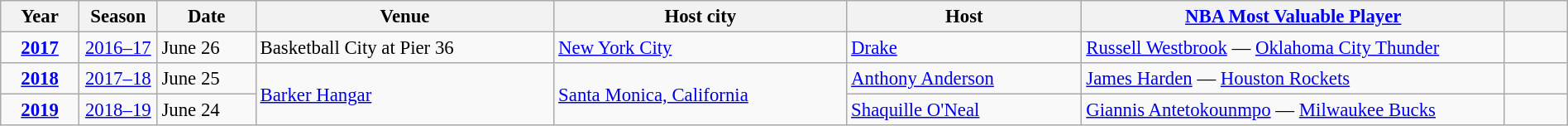<table class="wikitable sortable" style="font-size:95%; width:100%;">
<tr>
<th style="width:5%;">Year</th>
<th style="width:5%;">Season</th>
<th>Date</th>
<th>Venue</th>
<th>Host city</th>
<th style="width:15%;">Host</th>
<th style="width:27%;" class="unsortable"><a href='#'>NBA Most Valuable Player</a></th>
<th style="width:4%;" class="unsortable"></th>
</tr>
<tr>
<td align="center"><strong><a href='#'>2017</a></strong></td>
<td align="center"><a href='#'>2016–17</a></td>
<td>June 26</td>
<td>Basketball City at Pier 36</td>
<td><a href='#'>New York City</a></td>
<td><a href='#'>Drake</a></td>
<td><a href='#'>Russell Westbrook</a> — <a href='#'>Oklahoma City Thunder</a></td>
<td align="center"></td>
</tr>
<tr>
<td align="center"><strong><a href='#'>2018</a></strong></td>
<td align="center"><a href='#'>2017–18</a></td>
<td>June 25</td>
<td rowspan="2"><a href='#'>Barker Hangar</a></td>
<td rowspan="2"><a href='#'>Santa Monica, California</a></td>
<td><a href='#'>Anthony Anderson</a></td>
<td><a href='#'>James Harden</a> — <a href='#'>Houston Rockets</a></td>
<td align="center"></td>
</tr>
<tr>
<td align="center"><strong><a href='#'>2019</a></strong></td>
<td align="center"><a href='#'>2018–19</a></td>
<td>June 24</td>
<td><a href='#'>Shaquille O'Neal</a></td>
<td><a href='#'>Giannis Antetokounmpo</a> — <a href='#'>Milwaukee Bucks</a></td>
<td align="center"></td>
</tr>
</table>
